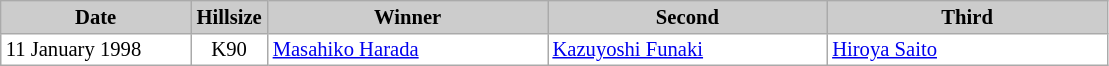<table class="wikitable plainrowheaders" style="background:#fff; font-size:86%; line-height:15px; border:grey solid 1px; border-collapse:collapse;">
<tr style="background:#ccc; text-align:center;">
<th style="background:#ccc;" width="120">Date</th>
<th style="background:#ccc;" width="45">Hillsize</th>
<th style="background:#ccc;" width="180">Winner</th>
<th style="background:#ccc;" width="180">Second</th>
<th style="background:#ccc;" width="180">Third</th>
</tr>
<tr>
<td>11 January 1998</td>
<td align=center>K90</td>
<td> <a href='#'>Masahiko Harada</a></td>
<td> <a href='#'>Kazuyoshi Funaki</a></td>
<td> <a href='#'>Hiroya Saito</a></td>
</tr>
</table>
